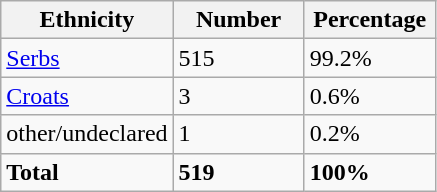<table class="wikitable">
<tr>
<th width="100px">Ethnicity</th>
<th width="80px">Number</th>
<th width="80px">Percentage</th>
</tr>
<tr>
<td><a href='#'>Serbs</a></td>
<td>515</td>
<td>99.2%</td>
</tr>
<tr>
<td><a href='#'>Croats</a></td>
<td>3</td>
<td>0.6%</td>
</tr>
<tr>
<td>other/undeclared</td>
<td>1</td>
<td>0.2%</td>
</tr>
<tr>
<td><strong>Total</strong></td>
<td><strong>519</strong></td>
<td><strong>100%</strong></td>
</tr>
</table>
